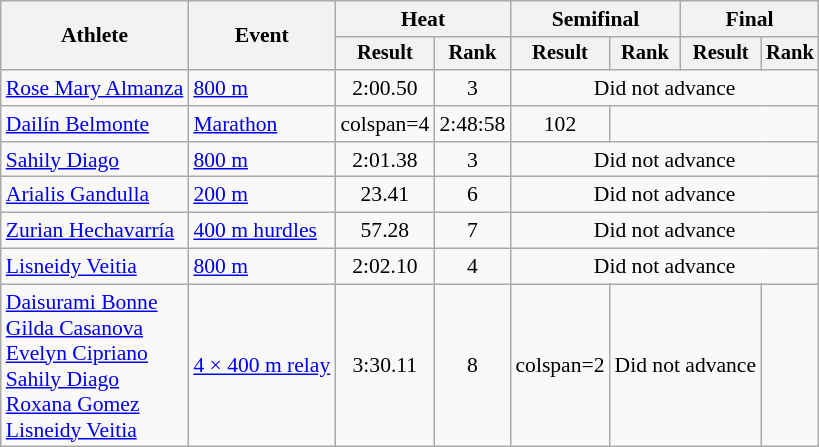<table class="wikitable" style="font-size:90%">
<tr>
<th rowspan="2">Athlete</th>
<th rowspan="2">Event</th>
<th colspan="2">Heat</th>
<th colspan="2">Semifinal</th>
<th colspan="2">Final</th>
</tr>
<tr style="font-size:95%">
<th>Result</th>
<th>Rank</th>
<th>Result</th>
<th>Rank</th>
<th>Result</th>
<th>Rank</th>
</tr>
<tr align=center>
<td align=left><a href='#'>Rose Mary Almanza</a></td>
<td align=left><a href='#'>800 m</a></td>
<td>2:00.50</td>
<td>3</td>
<td colspan=4>Did not advance</td>
</tr>
<tr align=center>
<td align=left><a href='#'>Dailín Belmonte</a></td>
<td align=left><a href='#'>Marathon</a></td>
<td>colspan=4 </td>
<td>2:48:58</td>
<td>102</td>
</tr>
<tr align=center>
<td align=left><a href='#'>Sahily Diago</a></td>
<td align=left><a href='#'>800 m</a></td>
<td>2:01.38</td>
<td>3</td>
<td colspan=4>Did not advance</td>
</tr>
<tr align=center>
<td align=left><a href='#'>Arialis Gandulla</a></td>
<td align=left><a href='#'>200 m</a></td>
<td>23.41</td>
<td>6</td>
<td colspan=4>Did not advance</td>
</tr>
<tr align=center>
<td align=left><a href='#'>Zurian Hechavarría</a></td>
<td align=left><a href='#'>400 m hurdles</a></td>
<td>57.28</td>
<td>7</td>
<td colspan=4>Did not advance</td>
</tr>
<tr align=center>
<td align=left><a href='#'>Lisneidy Veitia</a></td>
<td align=left><a href='#'>800 m</a></td>
<td>2:02.10</td>
<td>4</td>
<td colspan=4>Did not advance</td>
</tr>
<tr align=center>
<td align=left><a href='#'>Daisurami Bonne</a><br><a href='#'>Gilda Casanova</a><br><a href='#'>Evelyn Cipriano</a><br><a href='#'>Sahily Diago</a><br><a href='#'>Roxana Gomez</a><br><a href='#'>Lisneidy Veitia</a></td>
<td align=left><a href='#'>4 × 400 m relay</a></td>
<td>3:30.11</td>
<td>8</td>
<td>colspan=2 </td>
<td colspan=2>Did not advance</td>
</tr>
</table>
